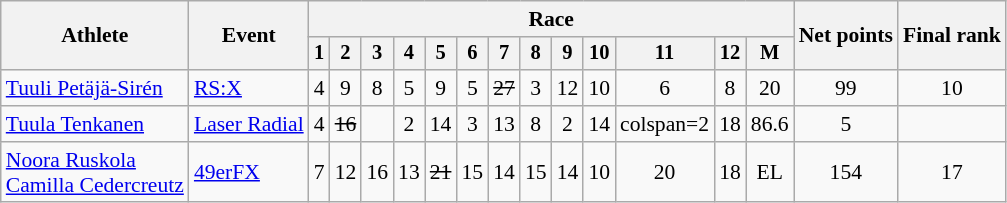<table class="wikitable" style="font-size:90%">
<tr>
<th rowspan="2">Athlete</th>
<th rowspan="2">Event</th>
<th colspan=13>Race</th>
<th rowspan=2>Net points</th>
<th rowspan=2>Final rank</th>
</tr>
<tr style="font-size:95%">
<th>1</th>
<th>2</th>
<th>3</th>
<th>4</th>
<th>5</th>
<th>6</th>
<th>7</th>
<th>8</th>
<th>9</th>
<th>10</th>
<th>11</th>
<th>12</th>
<th>M</th>
</tr>
<tr align=center>
<td align=left><a href='#'>Tuuli Petäjä-Sirén</a></td>
<td align=left><a href='#'>RS:X</a></td>
<td>4</td>
<td>9</td>
<td>8</td>
<td>5</td>
<td>9</td>
<td>5</td>
<td><s>27</s></td>
<td>3</td>
<td>12</td>
<td>10</td>
<td>6</td>
<td>8</td>
<td>20</td>
<td>99</td>
<td>10</td>
</tr>
<tr align=center>
<td align=left><a href='#'>Tuula Tenkanen</a></td>
<td align=left><a href='#'>Laser Radial</a></td>
<td>4</td>
<td><s>16</s></td>
<td></td>
<td>2</td>
<td>14</td>
<td>3</td>
<td>13</td>
<td>8</td>
<td>2</td>
<td>14</td>
<td>colspan=2 </td>
<td>18</td>
<td>86.6</td>
<td>5</td>
</tr>
<tr align=center>
<td align=left><a href='#'>Noora Ruskola</a><br><a href='#'>Camilla Cedercreutz</a></td>
<td align=left><a href='#'>49erFX</a></td>
<td>7</td>
<td>12</td>
<td>16</td>
<td>13</td>
<td><s>21</s></td>
<td>15</td>
<td>14</td>
<td>15</td>
<td>14</td>
<td>10</td>
<td>20</td>
<td>18</td>
<td>EL</td>
<td>154</td>
<td>17</td>
</tr>
</table>
